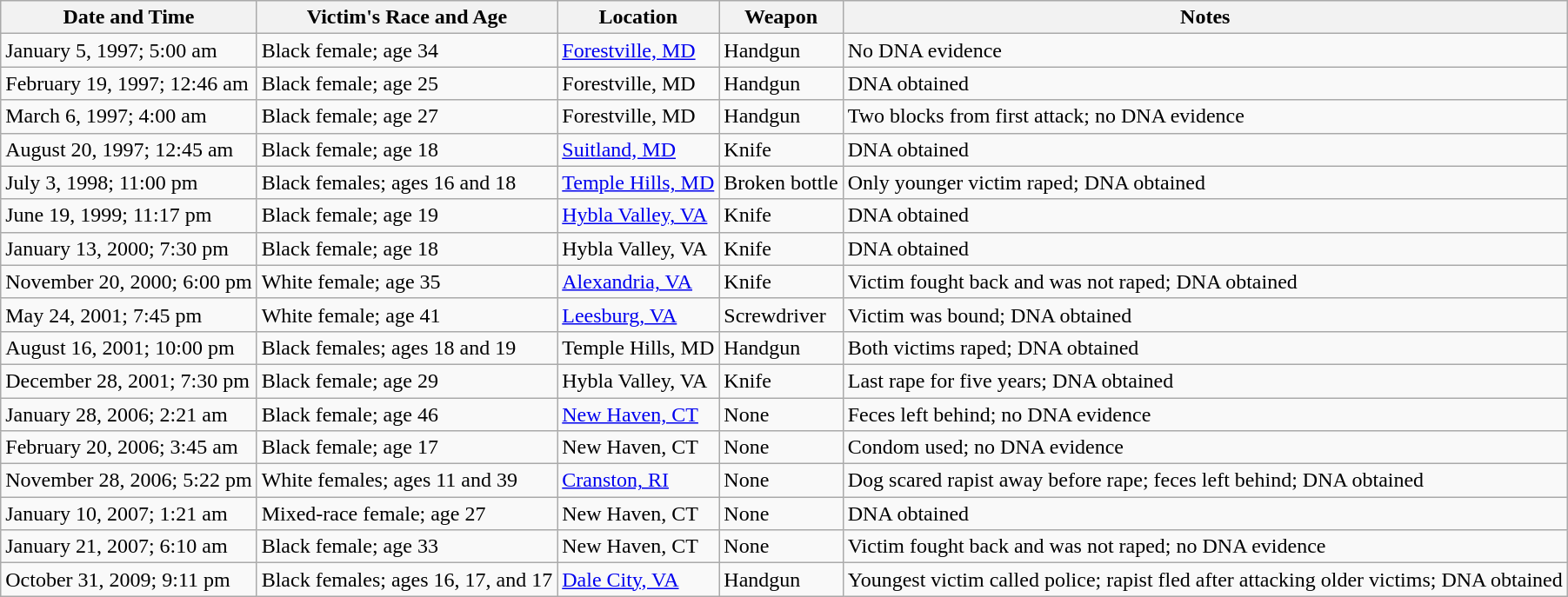<table style="border:1px solid darkgrey;" class="wikitable">
<tr>
<th>Date and Time</th>
<th>Victim's Race and Age</th>
<th>Location</th>
<th>Weapon</th>
<th>Notes</th>
</tr>
<tr>
<td>January 5, 1997; 5:00 am</td>
<td>Black female; age 34</td>
<td><a href='#'>Forestville, MD</a></td>
<td>Handgun</td>
<td>No DNA evidence</td>
</tr>
<tr>
<td>February 19, 1997; 12:46 am</td>
<td>Black female; age 25</td>
<td>Forestville, MD</td>
<td>Handgun</td>
<td>DNA obtained</td>
</tr>
<tr>
<td>March 6, 1997; 4:00 am</td>
<td>Black female; age 27</td>
<td>Forestville, MD</td>
<td>Handgun</td>
<td>Two blocks from first attack; no DNA evidence</td>
</tr>
<tr>
<td>August 20, 1997; 12:45 am</td>
<td>Black female; age 18</td>
<td><a href='#'>Suitland, MD</a></td>
<td>Knife</td>
<td>DNA obtained</td>
</tr>
<tr>
<td>July 3, 1998; 11:00 pm</td>
<td>Black females; ages 16 and 18</td>
<td><a href='#'>Temple Hills, MD</a></td>
<td>Broken bottle</td>
<td>Only younger victim raped; DNA obtained</td>
</tr>
<tr>
<td>June 19, 1999; 11:17 pm</td>
<td>Black female; age 19</td>
<td><a href='#'>Hybla Valley, VA</a></td>
<td>Knife</td>
<td>DNA obtained</td>
</tr>
<tr>
<td>January 13, 2000; 7:30 pm</td>
<td>Black female; age 18</td>
<td>Hybla Valley, VA</td>
<td>Knife</td>
<td>DNA obtained</td>
</tr>
<tr>
<td>November 20, 2000; 6:00 pm</td>
<td>White female; age 35</td>
<td><a href='#'>Alexandria, VA</a></td>
<td>Knife</td>
<td>Victim fought back and was not raped; DNA obtained</td>
</tr>
<tr>
<td>May 24, 2001; 7:45 pm</td>
<td>White female; age 41</td>
<td><a href='#'>Leesburg, VA</a></td>
<td>Screwdriver</td>
<td>Victim was bound; DNA obtained</td>
</tr>
<tr>
<td>August 16, 2001; 10:00 pm</td>
<td>Black females; ages 18 and 19</td>
<td>Temple Hills, MD</td>
<td>Handgun</td>
<td>Both victims raped; DNA obtained</td>
</tr>
<tr>
<td>December 28, 2001; 7:30 pm</td>
<td>Black female; age 29</td>
<td>Hybla Valley, VA</td>
<td>Knife</td>
<td>Last rape for five years; DNA obtained</td>
</tr>
<tr>
<td>January 28, 2006; 2:21 am</td>
<td>Black female; age 46</td>
<td><a href='#'>New Haven, CT</a></td>
<td>None</td>
<td>Feces left behind; no DNA evidence</td>
</tr>
<tr>
<td>February 20, 2006; 3:45 am</td>
<td>Black female; age 17</td>
<td>New Haven, CT</td>
<td>None</td>
<td>Condom used; no DNA evidence</td>
</tr>
<tr>
<td>November 28, 2006; 5:22 pm</td>
<td>White females; ages 11 and 39</td>
<td><a href='#'>Cranston, RI</a></td>
<td>None</td>
<td>Dog scared rapist away before rape; feces left behind; DNA obtained</td>
</tr>
<tr>
<td>January 10, 2007; 1:21 am</td>
<td>Mixed-race female; age 27</td>
<td>New Haven, CT</td>
<td>None</td>
<td>DNA obtained</td>
</tr>
<tr>
<td>January 21, 2007; 6:10 am</td>
<td>Black female; age 33</td>
<td>New Haven, CT</td>
<td>None</td>
<td>Victim fought back and was not raped; no DNA evidence</td>
</tr>
<tr>
<td>October 31, 2009; 9:11 pm</td>
<td>Black females; ages 16, 17, and 17</td>
<td><a href='#'>Dale City, VA</a></td>
<td>Handgun</td>
<td>Youngest victim called police; rapist fled after attacking older victims; DNA obtained</td>
</tr>
</table>
